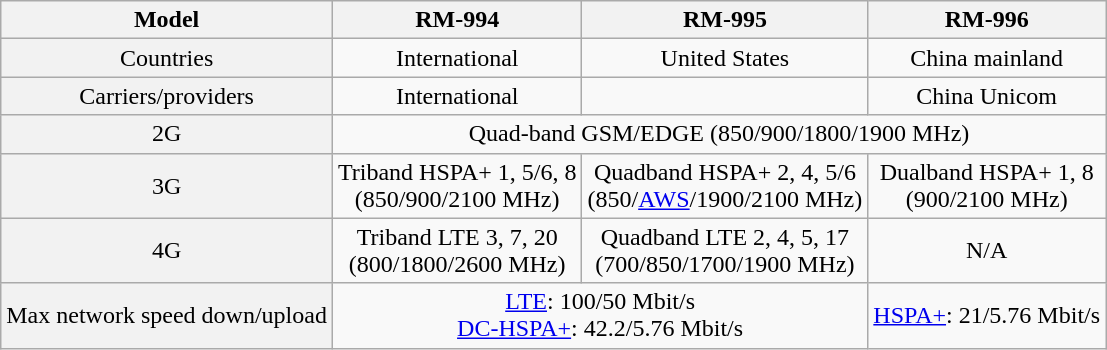<table class="wikitable" style="text-align: center;">
<tr>
<th>Model</th>
<th>RM-994</th>
<th>RM-995</th>
<th>RM-996</th>
</tr>
<tr>
<th style="font-weight:normal;">Countries</th>
<td>International</td>
<td>United States</td>
<td>China mainland</td>
</tr>
<tr>
<th style="font-weight:normal;">Carriers/providers</th>
<td>International</td>
<td></td>
<td>China Unicom</td>
</tr>
<tr>
<th style="font-weight:normal;">2G</th>
<td colspan="3">Quad-band GSM/EDGE (850/900/1800/1900 MHz)</td>
</tr>
<tr>
<th style="font-weight:normal;">3G</th>
<td>Triband HSPA+ 1, 5/6, 8<br>(850/900/2100 MHz)</td>
<td>Quadband HSPA+ 2, 4, 5/6<br>(850/<a href='#'>AWS</a>/1900/2100 MHz)</td>
<td>Dualband HSPA+ 1, 8<br>(900/2100 MHz)</td>
</tr>
<tr>
<th style="font-weight:normal;">4G</th>
<td>Triband LTE 3, 7, 20<br>(800/1800/2600 MHz)</td>
<td>Quadband LTE 2, 4, 5, 17<br>(700/850/1700/1900 MHz)</td>
<td>N/A</td>
</tr>
<tr>
<th style="font-weight:normal;">Max network speed down/upload</th>
<td colspan="2"><a href='#'>LTE</a>: 100/50 Mbit/s<br><a href='#'>DC-HSPA+</a>: 42.2/5.76 Mbit/s</td>
<td><a href='#'>HSPA+</a>: 21/5.76 Mbit/s</td>
</tr>
</table>
